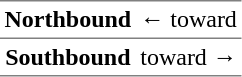<table border="1" cellspacing="0" cellpadding="3" frame="hsides" rules="rows">
<tr>
<th><span>Northbound</span></th>
<td>←  toward </td>
</tr>
<tr>
<th><span>Southbound</span></th>
<td>  toward  →</td>
</tr>
</table>
